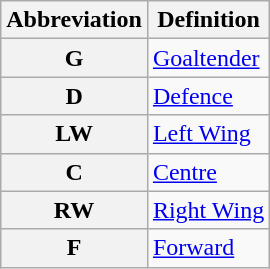<table class="wikitable">
<tr>
<th scope="col">Abbreviation</th>
<th scope="col">Definition</th>
</tr>
<tr>
<th scope="row">G</th>
<td><a href='#'>Goaltender</a></td>
</tr>
<tr>
<th scope="row">D</th>
<td><a href='#'>Defence</a></td>
</tr>
<tr>
<th scope="row">LW</th>
<td><a href='#'>Left Wing</a></td>
</tr>
<tr>
<th scope="row">C</th>
<td><a href='#'>Centre</a></td>
</tr>
<tr>
<th scope="row">RW</th>
<td><a href='#'>Right Wing</a></td>
</tr>
<tr>
<th scope="row">F</th>
<td><a href='#'>Forward</a></td>
</tr>
</table>
